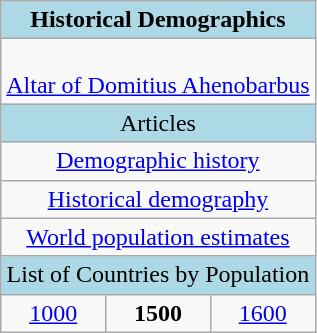<table class="wikitable floatright">
<tr>
<th colspan="3" style="background:lightblue;width:200px;font-size:100%">Historical Demographics</th>
</tr>
<tr>
<td colspan="3" style="text-align:center;font-size:100%"><br><a href='#'>Altar of Domitius Ahenobarbus</a></td>
</tr>
<tr>
<td colspan="3" style="background:lightblue;text-align:center;font-size:100%">Articles</td>
</tr>
<tr>
<td colspan="3" style="text-align:center;font-size:100%"><a href='#'>Demographic history</a></td>
</tr>
<tr>
<td colspan="3" style="text-align:center;font-size:100%"><a href='#'>Historical demography</a></td>
</tr>
<tr>
<td colspan="3" style="text-align:center;font-size:100%"><a href='#'>World population estimates</a></td>
</tr>
<tr>
<td colspan="3" style="background:lightblue;text-align:center;font-size:100%">List of Countries by Population</td>
</tr>
<tr>
<td style="text-align:center; font-size:100%;"><a href='#'>1000</a></td>
<td style="text-align:center;font-size:100%"><strong>1500</strong></td>
<td style="text-align:center;font-size:100%"><a href='#'>1600</a></td>
</tr>
</table>
